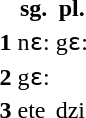<table>
<tr>
<th></th>
<th>sg.</th>
<th>pl.</th>
</tr>
<tr>
<th>1</th>
<td>nɛ:</td>
<td>gɛ:</td>
</tr>
<tr>
<th>2</th>
<td colspan=2>gɛ:</td>
</tr>
<tr>
<th>3</th>
<td>ete</td>
<td>dzi</td>
</tr>
</table>
